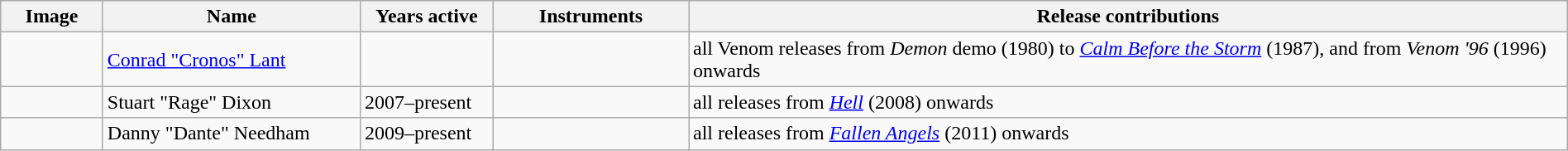<table class="wikitable" border="1" width=100%>
<tr>
<th width="75">Image</th>
<th width="200">Name</th>
<th width="100">Years active</th>
<th width="150">Instruments</th>
<th>Release contributions</th>
</tr>
<tr>
<td></td>
<td><a href='#'>Conrad "Cronos" Lant</a></td>
<td></td>
<td></td>
<td>all Venom releases from <em>Demon</em> demo (1980) to <em><a href='#'>Calm Before the Storm</a></em> (1987), and from <em>Venom '96</em> (1996) onwards</td>
</tr>
<tr>
<td></td>
<td>Stuart "Rage" Dixon</td>
<td>2007–present</td>
<td></td>
<td>all releases from <em><a href='#'>Hell</a></em> (2008) onwards</td>
</tr>
<tr>
<td></td>
<td>Danny "Dante" Needham</td>
<td>2009–present</td>
<td></td>
<td>all releases from <em><a href='#'>Fallen Angels</a></em> (2011) onwards</td>
</tr>
</table>
